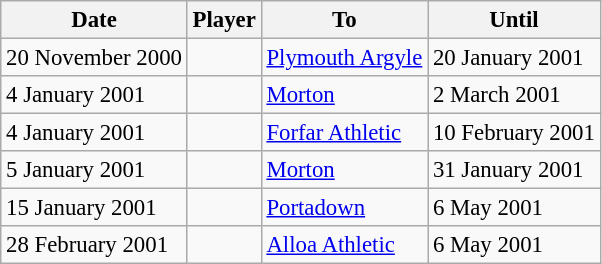<table class="wikitable sortable" style="font-size:95%">
<tr>
<th>Date</th>
<th>Player</th>
<th>To</th>
<th>Until</th>
</tr>
<tr>
<td>20 November 2000</td>
<td> </td>
<td><a href='#'>Plymouth Argyle</a></td>
<td>20 January 2001</td>
</tr>
<tr>
<td>4 January 2001</td>
<td> </td>
<td><a href='#'>Morton</a></td>
<td>2 March 2001</td>
</tr>
<tr>
<td>4 January 2001</td>
<td> </td>
<td><a href='#'>Forfar Athletic</a></td>
<td>10 February 2001</td>
</tr>
<tr>
<td>5 January 2001</td>
<td> </td>
<td><a href='#'>Morton</a></td>
<td>31 January 2001</td>
</tr>
<tr>
<td>15 January 2001</td>
<td> </td>
<td><a href='#'>Portadown</a></td>
<td>6 May 2001</td>
</tr>
<tr>
<td>28 February 2001</td>
<td> </td>
<td><a href='#'>Alloa Athletic</a></td>
<td>6 May 2001</td>
</tr>
</table>
